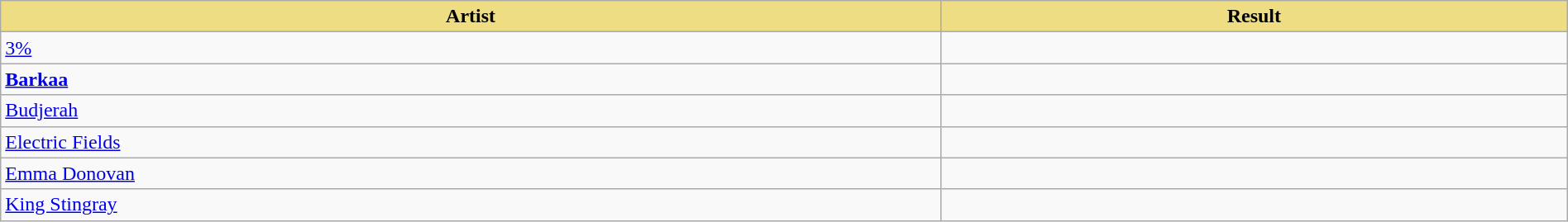<table class="wikitable" width=100%>
<tr>
<th style="width:15%;background:#EEDD82;">Artist</th>
<th style="width:10%;background:#EEDD82;">Result</th>
</tr>
<tr>
<td><a href='#'>3%</a></td>
<td></td>
</tr>
<tr>
<td><strong><a href='#'>Barkaa</a></strong></td>
<td></td>
</tr>
<tr>
<td><a href='#'>Budjerah</a></td>
<td></td>
</tr>
<tr>
<td><a href='#'>Electric Fields</a></td>
<td></td>
</tr>
<tr>
<td><a href='#'>Emma Donovan</a></td>
<td></td>
</tr>
<tr>
<td><a href='#'>King Stingray</a></td>
<td></td>
</tr>
</table>
